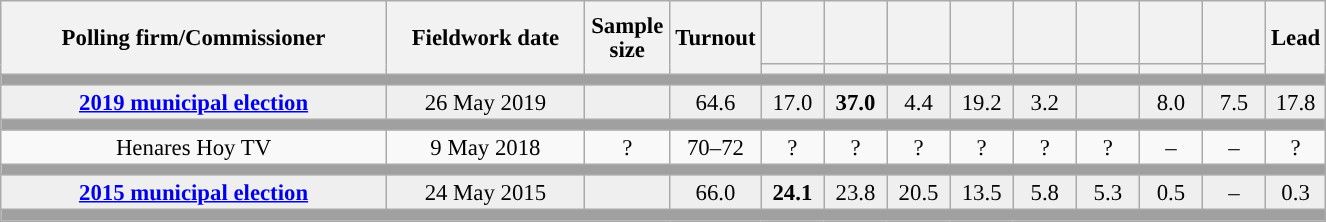<table class="wikitable collapsible collapsed" style="text-align:center; font-size:95%; line-height:16px;">
<tr style="height:42px;">
<th style="width:250px;" rowspan="2">Polling firm/Commissioner</th>
<th style="width:125px;" rowspan="2">Fieldwork date</th>
<th style="width:50px;" rowspan="2">Sample size</th>
<th style="width:45px;" rowspan="2">Turnout</th>
<th style="width:35px;"></th>
<th style="width:35px;"></th>
<th style="width:35px;"></th>
<th style="width:35px;"></th>
<th style="width:35px;"></th>
<th style="width:35px;"></th>
<th style="width:35px;"></th>
<th style="width:35px;"></th>
<th style="width:30px;" rowspan="2">Lead</th>
</tr>
<tr>
<th style="color:inherit;background:"></th>
<th style="color:inherit;background:"></th>
<th style="color:inherit;background:"></th>
<th style="color:inherit;background:"></th>
<th style="color:inherit;background:"></th>
<th style="color:inherit;background:"></th>
<th style="color:inherit;background:"></th>
<th style="color:inherit;background:"></th>
</tr>
<tr>
<td colspan="13" style="background:#A0A0A0"></td>
</tr>
<tr style="background:#EFEFEF;">
<td><strong><a href='#'>2019 municipal election</a></strong></td>
<td>26 May 2019</td>
<td></td>
<td>64.6</td>
<td>17.0<br></td>
<td><strong>37.0</strong><br></td>
<td>4.4<br></td>
<td>19.2<br></td>
<td>3.2<br></td>
<td></td>
<td>8.0<br></td>
<td>7.5<br></td>
<td style="background:">17.8</td>
</tr>
<tr>
<td colspan="13" style="background:#A0A0A0"></td>
</tr>
<tr>
<td>Henares Hoy TV</td>
<td>9 May 2018</td>
<td>?</td>
<td>70–72</td>
<td>?<br></td>
<td>?<br></td>
<td>?<br></td>
<td>?<br></td>
<td>?<br></td>
<td>?<br></td>
<td>–</td>
<td>–</td>
<td style="background:">?</td>
</tr>
<tr>
<td colspan="13" style="background:#A0A0A0"></td>
</tr>
<tr style="background:#EFEFEF;">
<td><strong><a href='#'>2015 municipal election</a></strong></td>
<td>24 May 2015</td>
<td></td>
<td>66.0</td>
<td><strong>24.1</strong><br></td>
<td>23.8<br></td>
<td>20.5<br></td>
<td>13.5<br></td>
<td>5.8<br></td>
<td>5.3<br></td>
<td>0.5<br></td>
<td>–</td>
<td style="background:">0.3</td>
</tr>
<tr>
<td colspan="13" style="background:#A0A0A0"></td>
</tr>
</table>
